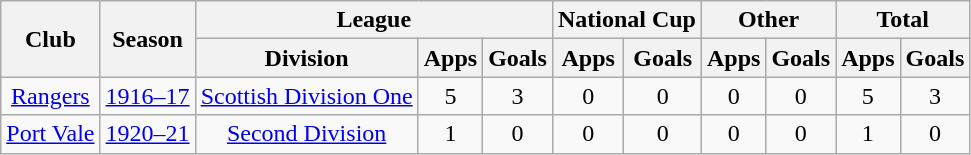<table class="wikitable" style="text-align:center">
<tr>
<th rowspan="2">Club</th>
<th rowspan="2">Season</th>
<th colspan="3">League</th>
<th colspan="2">National Cup</th>
<th colspan="2">Other</th>
<th colspan="2">Total</th>
</tr>
<tr>
<th>Division</th>
<th>Apps</th>
<th>Goals</th>
<th>Apps</th>
<th>Goals</th>
<th>Apps</th>
<th>Goals</th>
<th>Apps</th>
<th>Goals</th>
</tr>
<tr>
<td><a href='#'>Rangers</a></td>
<td><a href='#'>1916–17</a></td>
<td><a href='#'>Scottish Division One</a></td>
<td>5</td>
<td>3</td>
<td>0</td>
<td>0</td>
<td>0</td>
<td>0</td>
<td>5</td>
<td>3</td>
</tr>
<tr>
<td><a href='#'>Port Vale</a></td>
<td><a href='#'>1920–21</a></td>
<td><a href='#'>Second Division</a></td>
<td>1</td>
<td>0</td>
<td>0</td>
<td>0</td>
<td>0</td>
<td>0</td>
<td>1</td>
<td>0</td>
</tr>
</table>
